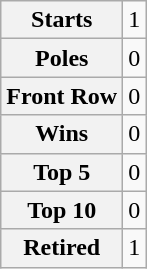<table class="wikitable" style="text-align:center">
<tr>
<th>Starts</th>
<td>1</td>
</tr>
<tr>
<th>Poles</th>
<td>0</td>
</tr>
<tr>
<th>Front Row</th>
<td>0</td>
</tr>
<tr>
<th>Wins</th>
<td>0</td>
</tr>
<tr>
<th>Top 5</th>
<td>0</td>
</tr>
<tr>
<th>Top 10</th>
<td>0</td>
</tr>
<tr>
<th>Retired</th>
<td>1</td>
</tr>
</table>
